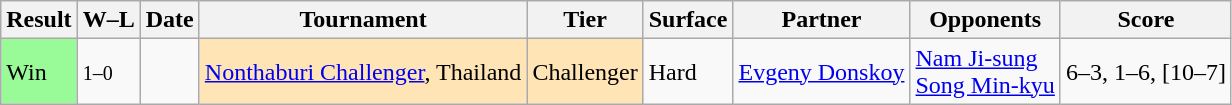<table class="wikitable">
<tr>
<th>Result</th>
<th class="unsortable">W–L</th>
<th>Date</th>
<th>Tournament</th>
<th>Tier</th>
<th>Surface</th>
<th>Partner</th>
<th>Opponents</th>
<th class="unsortable">Score</th>
</tr>
<tr>
<td bgcolor=98fb98>Win</td>
<td><small>1–0</small></td>
<td><a href='#'></a></td>
<td style="background:moccasin;"><a href='#'>Nonthaburi Challenger</a>, Thailand</td>
<td style="background:moccasin;">Challenger</td>
<td>Hard</td>
<td> <a href='#'>Evgeny Donskoy</a></td>
<td> <a href='#'>Nam Ji-sung</a><br> <a href='#'>Song Min-kyu</a></td>
<td>6–3, 1–6, [10–7]</td>
</tr>
</table>
